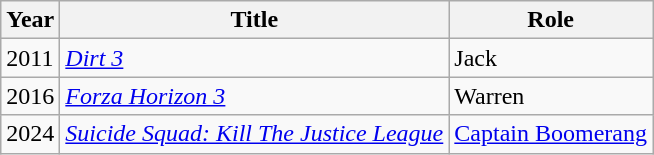<table class="wikitable">
<tr>
<th>Year</th>
<th>Title</th>
<th>Role</th>
</tr>
<tr>
<td>2011</td>
<td><em><a href='#'>Dirt 3</a></em></td>
<td>Jack</td>
</tr>
<tr>
<td>2016</td>
<td><em><a href='#'>Forza Horizon 3</a></em></td>
<td>Warren</td>
</tr>
<tr>
<td>2024</td>
<td><em><a href='#'>Suicide Squad: Kill The Justice League</a></em></td>
<td><a href='#'>Captain Boomerang</a></td>
</tr>
</table>
